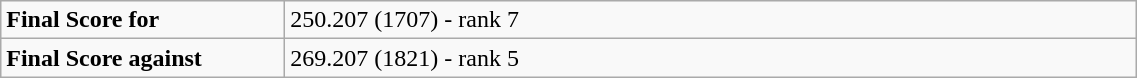<table class="wikitable" style="width:60%;">
<tr>
<td style="width:25%;"><strong>Final Score for</strong></td>
<td>250.207 (1707) - rank 7</td>
</tr>
<tr>
<td style="width:25%;"><strong>Final Score against</strong></td>
<td>269.207 (1821) - rank 5</td>
</tr>
</table>
